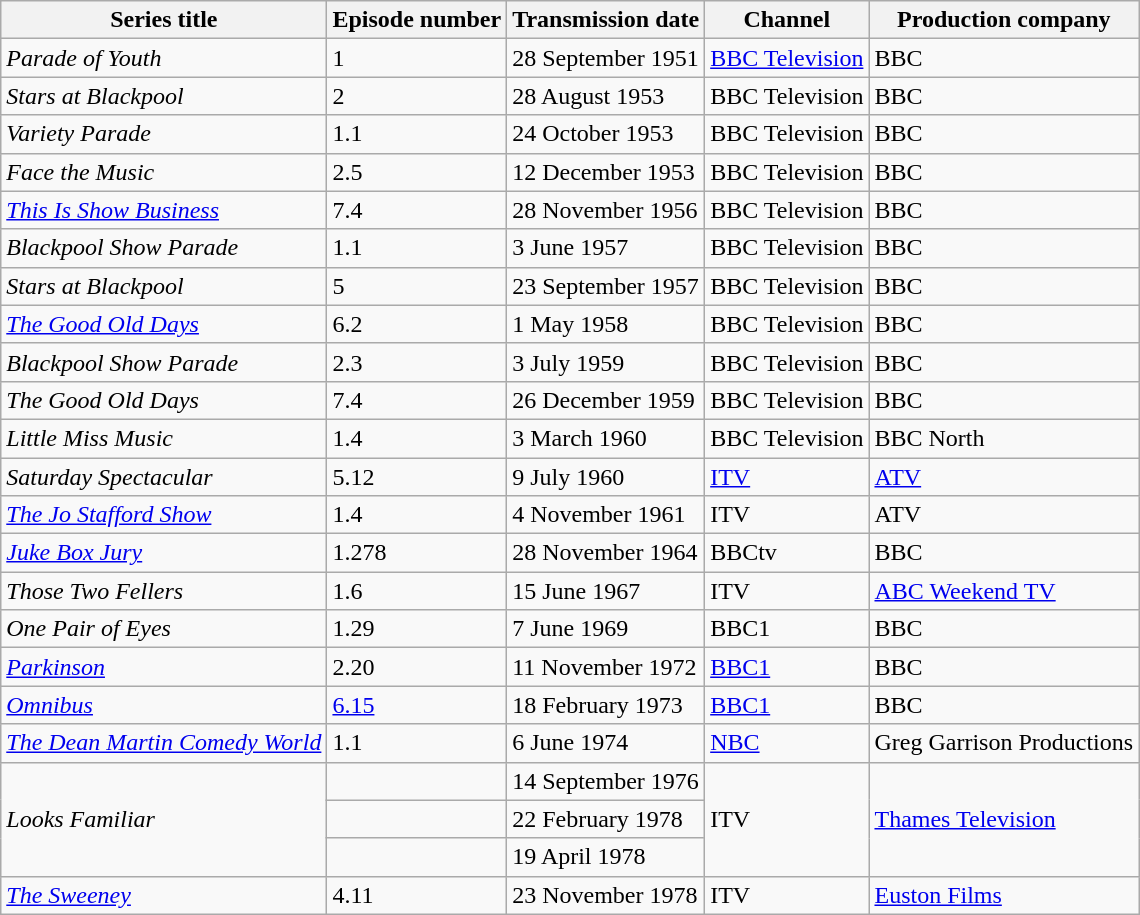<table class="wikitable">
<tr>
<th>Series title</th>
<th>Episode number</th>
<th>Transmission date</th>
<th>Channel</th>
<th>Production company</th>
</tr>
<tr>
<td><em>Parade of Youth</em></td>
<td>1</td>
<td>28 September 1951</td>
<td><a href='#'>BBC Television</a></td>
<td>BBC</td>
</tr>
<tr>
<td><em>Stars at Blackpool</em></td>
<td>2</td>
<td>28 August 1953</td>
<td>BBC Television</td>
<td>BBC</td>
</tr>
<tr>
<td><em>Variety Parade</em></td>
<td>1.1</td>
<td>24 October 1953</td>
<td>BBC Television</td>
<td>BBC</td>
</tr>
<tr>
<td><em>Face the Music</em></td>
<td>2.5</td>
<td>12 December 1953</td>
<td>BBC Television</td>
<td>BBC</td>
</tr>
<tr>
<td><em><a href='#'>This Is Show Business</a></em></td>
<td>7.4</td>
<td>28 November 1956</td>
<td>BBC Television</td>
<td>BBC</td>
</tr>
<tr>
<td><em>Blackpool Show Parade</em></td>
<td>1.1</td>
<td>3 June 1957</td>
<td>BBC Television</td>
<td>BBC</td>
</tr>
<tr>
<td><em>Stars at Blackpool</em></td>
<td>5</td>
<td>23 September 1957</td>
<td>BBC Television</td>
<td>BBC</td>
</tr>
<tr>
<td><em><a href='#'>The Good Old Days</a></em></td>
<td>6.2</td>
<td>1 May 1958</td>
<td>BBC Television</td>
<td>BBC</td>
</tr>
<tr>
<td><em>Blackpool Show Parade</em></td>
<td>2.3</td>
<td>3 July 1959</td>
<td>BBC Television</td>
<td>BBC</td>
</tr>
<tr>
<td><em>The Good Old Days</em></td>
<td>7.4</td>
<td>26 December 1959</td>
<td>BBC Television</td>
<td>BBC</td>
</tr>
<tr>
<td><em>Little Miss Music</em></td>
<td>1.4</td>
<td>3 March 1960</td>
<td>BBC Television</td>
<td>BBC North</td>
</tr>
<tr>
<td><em>Saturday Spectacular</em></td>
<td>5.12</td>
<td>9 July 1960</td>
<td><a href='#'>ITV</a></td>
<td><a href='#'>ATV</a></td>
</tr>
<tr>
<td><em><a href='#'>The Jo Stafford Show</a></em></td>
<td>1.4</td>
<td>4 November 1961</td>
<td>ITV</td>
<td>ATV</td>
</tr>
<tr>
<td><em><a href='#'>Juke Box Jury</a></em></td>
<td>1.278</td>
<td>28 November 1964</td>
<td>BBCtv</td>
<td>BBC</td>
</tr>
<tr>
<td><em>Those Two Fellers</em></td>
<td>1.6</td>
<td>15 June 1967</td>
<td>ITV</td>
<td><a href='#'>ABC Weekend TV</a></td>
</tr>
<tr>
<td><em>One Pair of Eyes</em></td>
<td>1.29</td>
<td>7 June 1969</td>
<td>BBC1</td>
<td>BBC</td>
</tr>
<tr>
<td><em><a href='#'>Parkinson</a></em></td>
<td>2.20</td>
<td>11 November 1972</td>
<td><a href='#'>BBC1</a></td>
<td>BBC</td>
</tr>
<tr>
<td><em><a href='#'>Omnibus</a></em></td>
<td><a href='#'>6.15</a></td>
<td>18 February 1973</td>
<td><a href='#'>BBC1</a></td>
<td>BBC</td>
</tr>
<tr>
<td><em><a href='#'>The Dean Martin Comedy World</a></em></td>
<td>1.1</td>
<td>6 June 1974</td>
<td><a href='#'>NBC</a></td>
<td>Greg Garrison Productions</td>
</tr>
<tr>
<td rowspan=3><em>Looks Familiar</em></td>
<td></td>
<td>14 September 1976</td>
<td rowspan=3>ITV</td>
<td rowspan=3><a href='#'>Thames Television</a></td>
</tr>
<tr>
<td></td>
<td>22 February 1978</td>
</tr>
<tr>
<td></td>
<td>19 April 1978</td>
</tr>
<tr>
<td><em><a href='#'>The Sweeney</a></em></td>
<td>4.11</td>
<td>23 November 1978</td>
<td>ITV</td>
<td><a href='#'>Euston Films</a></td>
</tr>
</table>
